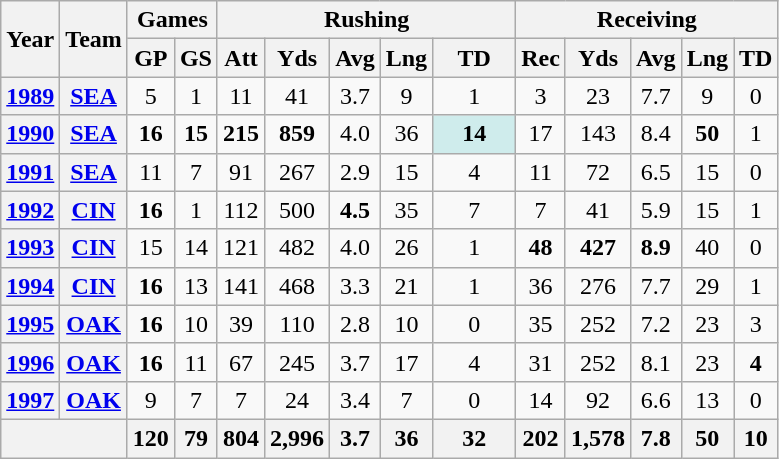<table class="wikitable" style="text-align:center;">
<tr>
<th rowspan="2">Year</th>
<th rowspan="2">Team</th>
<th colspan="2">Games</th>
<th colspan="5">Rushing</th>
<th colspan="5">Receiving</th>
</tr>
<tr>
<th>GP</th>
<th>GS</th>
<th>Att</th>
<th>Yds</th>
<th>Avg</th>
<th>Lng</th>
<th>TD</th>
<th>Rec</th>
<th>Yds</th>
<th>Avg</th>
<th>Lng</th>
<th>TD</th>
</tr>
<tr>
<th><a href='#'>1989</a></th>
<th><a href='#'>SEA</a></th>
<td>5</td>
<td>1</td>
<td>11</td>
<td>41</td>
<td>3.7</td>
<td>9</td>
<td>1</td>
<td>3</td>
<td>23</td>
<td>7.7</td>
<td>9</td>
<td>0</td>
</tr>
<tr>
<th><a href='#'>1990</a></th>
<th><a href='#'>SEA</a></th>
<td><strong>16</strong></td>
<td><strong>15</strong></td>
<td><strong>215</strong></td>
<td><strong>859</strong></td>
<td>4.0</td>
<td>36</td>
<td style="background:#cfecec; width:3em;"><strong>14</strong></td>
<td>17</td>
<td>143</td>
<td>8.4</td>
<td><strong>50</strong></td>
<td>1</td>
</tr>
<tr>
<th><a href='#'>1991</a></th>
<th><a href='#'>SEA</a></th>
<td>11</td>
<td>7</td>
<td>91</td>
<td>267</td>
<td>2.9</td>
<td>15</td>
<td>4</td>
<td>11</td>
<td>72</td>
<td>6.5</td>
<td>15</td>
<td>0</td>
</tr>
<tr>
<th><a href='#'>1992</a></th>
<th><a href='#'>CIN</a></th>
<td><strong>16</strong></td>
<td>1</td>
<td>112</td>
<td>500</td>
<td><strong>4.5</strong></td>
<td>35</td>
<td>7</td>
<td>7</td>
<td>41</td>
<td>5.9</td>
<td>15</td>
<td>1</td>
</tr>
<tr>
<th><a href='#'>1993</a></th>
<th><a href='#'>CIN</a></th>
<td>15</td>
<td>14</td>
<td>121</td>
<td>482</td>
<td>4.0</td>
<td>26</td>
<td>1</td>
<td><strong>48</strong></td>
<td><strong>427</strong></td>
<td><strong>8.9</strong></td>
<td>40</td>
<td>0</td>
</tr>
<tr>
<th><a href='#'>1994</a></th>
<th><a href='#'>CIN</a></th>
<td><strong>16</strong></td>
<td>13</td>
<td>141</td>
<td>468</td>
<td>3.3</td>
<td>21</td>
<td>1</td>
<td>36</td>
<td>276</td>
<td>7.7</td>
<td>29</td>
<td>1</td>
</tr>
<tr>
<th><a href='#'>1995</a></th>
<th><a href='#'>OAK</a></th>
<td><strong>16</strong></td>
<td>10</td>
<td>39</td>
<td>110</td>
<td>2.8</td>
<td>10</td>
<td>0</td>
<td>35</td>
<td>252</td>
<td>7.2</td>
<td>23</td>
<td>3</td>
</tr>
<tr>
<th><a href='#'>1996</a></th>
<th><a href='#'>OAK</a></th>
<td><strong>16</strong></td>
<td>11</td>
<td>67</td>
<td>245</td>
<td>3.7</td>
<td>17</td>
<td>4</td>
<td>31</td>
<td>252</td>
<td>8.1</td>
<td>23</td>
<td><strong>4</strong></td>
</tr>
<tr>
<th><a href='#'>1997</a></th>
<th><a href='#'>OAK</a></th>
<td>9</td>
<td>7</td>
<td>7</td>
<td>24</td>
<td>3.4</td>
<td>7</td>
<td>0</td>
<td>14</td>
<td>92</td>
<td>6.6</td>
<td>13</td>
<td>0</td>
</tr>
<tr>
<th colspan="2"></th>
<th>120</th>
<th>79</th>
<th>804</th>
<th>2,996</th>
<th>3.7</th>
<th>36</th>
<th>32</th>
<th>202</th>
<th>1,578</th>
<th>7.8</th>
<th>50</th>
<th>10</th>
</tr>
</table>
